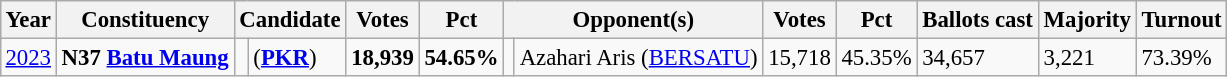<table class="wikitable" style="margin:0.5em ; font-size:95%">
<tr>
<th>Year</th>
<th>Constituency</th>
<th colspan=2>Candidate</th>
<th>Votes</th>
<th>Pct</th>
<th colspan=2>Opponent(s)</th>
<th>Votes</th>
<th>Pct</th>
<th>Ballots cast</th>
<th>Majority</th>
<th>Turnout</th>
</tr>
<tr>
<td><a href='#'>2023</a></td>
<td><strong>N37 <a href='#'>Batu Maung</a></strong></td>
<td></td>
<td> (<a href='#'><strong>PKR</strong></a>)</td>
<td align=right><strong>18,939</strong></td>
<td><strong>54.65%</strong></td>
<td bgcolor=></td>
<td>Azahari Aris (<a href='#'>BERSATU</a>)</td>
<td align="right">15,718</td>
<td>45.35%</td>
<td>34,657</td>
<td>3,221</td>
<td>73.39%</td>
</tr>
</table>
